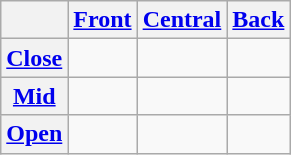<table class="wikitable" style="text-align:center;">
<tr>
<th></th>
<th><a href='#'>Front</a></th>
<th><a href='#'>Central</a></th>
<th><a href='#'>Back</a></th>
</tr>
<tr>
<th><a href='#'>Close</a></th>
<td>   </td>
<td></td>
<td>   </td>
</tr>
<tr>
<th><a href='#'>Mid</a></th>
<td>   </td>
<td></td>
<td>   </td>
</tr>
<tr>
<th><a href='#'>Open</a></th>
<td></td>
<td>   </td>
<td></td>
</tr>
</table>
